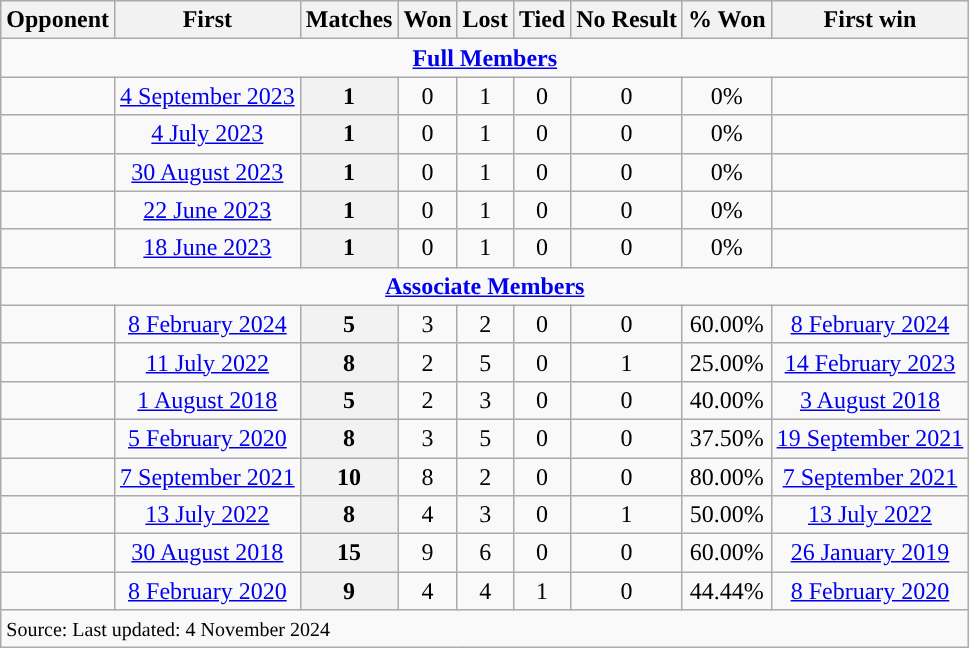<table class="wikitable sortable" style="text-align: center;">
<tr>
<th scope="col">Opponent</th>
<th scope="col" class="unsortable">First</th>
<th scope="col">Matches</th>
<th scope="col">Won</th>
<th scope="col">Lost</th>
<th scope="col">Tied</th>
<th scope="col">No Result</th>
<th scope="col">% Won</th>
<th scope="col" class="unsortable">First win</th>
</tr>
<tr>
<td colspan="9"><strong><a href='#'>Full Members</a></strong></td>
</tr>
<tr>
<td style="text-align:left;"></td>
<td><a href='#'>4 September 2023</a></td>
<th>1</th>
<td>0</td>
<td>1</td>
<td>0</td>
<td>0</td>
<td>0%</td>
<td></td>
</tr>
<tr>
<td style="text-align:left;"></td>
<td><a href='#'>4 July 2023</a></td>
<th>1</th>
<td>0</td>
<td>1</td>
<td>0</td>
<td>0</td>
<td>0%</td>
<td></td>
</tr>
<tr>
<td style="text-align:left;"></td>
<td><a href='#'>30 August 2023</a></td>
<th>1</th>
<td>0</td>
<td>1</td>
<td>0</td>
<td>0</td>
<td>0%</td>
<td></td>
</tr>
<tr>
<td style="text-align:left;"></td>
<td><a href='#'>22 June 2023</a></td>
<th>1</th>
<td>0</td>
<td>1</td>
<td>0</td>
<td>0</td>
<td>0%</td>
<td></td>
</tr>
<tr>
<td style="text-align:left;"></td>
<td><a href='#'>18 June 2023</a></td>
<th>1</th>
<td>0</td>
<td>1</td>
<td>0</td>
<td>0</td>
<td>0%</td>
<td></td>
</tr>
<tr>
<td colspan="9"><strong><a href='#'>Associate Members</a></strong></td>
</tr>
<tr>
<td style="text-align:left;"></td>
<td><a href='#'>8 February 2024</a></td>
<th>5</th>
<td>3</td>
<td>2</td>
<td>0</td>
<td>0</td>
<td>60.00%</td>
<td><a href='#'>8 February 2024</a></td>
</tr>
<tr>
<td style="text-align:left;"></td>
<td><a href='#'>11 July 2022</a></td>
<th>8</th>
<td>2</td>
<td>5</td>
<td>0</td>
<td>1</td>
<td>25.00%</td>
<td><a href='#'>14 February 2023</a></td>
</tr>
<tr>
<td style="text-align:left;"></td>
<td><a href='#'>1 August 2018</a></td>
<th>5</th>
<td>2</td>
<td>3</td>
<td>0</td>
<td>0</td>
<td>40.00%</td>
<td><a href='#'>3 August 2018</a></td>
</tr>
<tr>
<td style="text-align:left;"></td>
<td><a href='#'>5 February 2020</a></td>
<th>8</th>
<td>3</td>
<td>5</td>
<td>0</td>
<td>0</td>
<td>37.50%</td>
<td><a href='#'>19 September 2021</a></td>
</tr>
<tr>
<td style="text-align:left;"></td>
<td><a href='#'>7 September 2021</a></td>
<th>10</th>
<td>8</td>
<td>2</td>
<td>0</td>
<td>0</td>
<td>80.00%</td>
<td><a href='#'>7 September 2021</a></td>
</tr>
<tr>
<td style="text-align:left;"></td>
<td><a href='#'>13 July 2022</a></td>
<th>8</th>
<td>4</td>
<td>3</td>
<td>0</td>
<td>1</td>
<td>50.00%</td>
<td><a href='#'>13 July 2022</a></td>
</tr>
<tr>
<td style="text-align:left;"></td>
<td><a href='#'>30 August 2018</a></td>
<th>15</th>
<td>9</td>
<td>6</td>
<td>0</td>
<td>0</td>
<td>60.00%</td>
<td><a href='#'>26 January 2019</a></td>
</tr>
<tr>
<td style="text-align:left;"></td>
<td><a href='#'>8 February 2020</a></td>
<th>9</th>
<td>4</td>
<td>4</td>
<td>1</td>
<td>0</td>
<td>44.44%</td>
<td><a href='#'>8 February 2020</a></td>
</tr>
<tr>
<td colspan="9" style="text-align:left;"><small>Source:  Last updated: 4 November 2024</small></td>
</tr>
</table>
